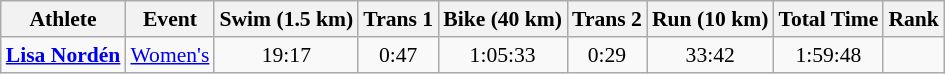<table class="wikitable" style="font-size:90%">
<tr>
<th>Athlete</th>
<th>Event</th>
<th>Swim (1.5 km)</th>
<th>Trans 1</th>
<th>Bike (40 km)</th>
<th>Trans 2</th>
<th>Run (10 km)</th>
<th>Total Time</th>
<th>Rank</th>
</tr>
<tr align=center>
<td align=left><strong><a href='#'>Lisa Nordén</a></strong></td>
<td align=left><a href='#'>Women's</a></td>
<td>19:17</td>
<td>0:47</td>
<td>1:05:33</td>
<td>0:29</td>
<td>33:42</td>
<td>1:59:48</td>
<td></td>
</tr>
</table>
